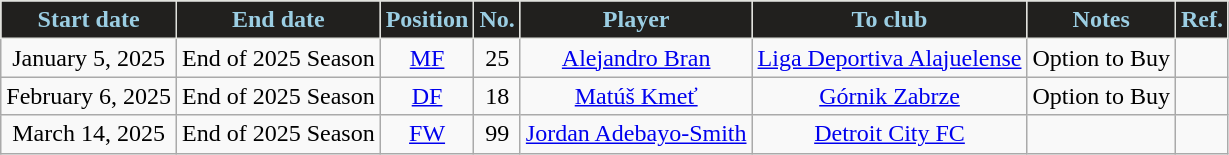<table class="wikitable sortable" style="text-align:center">
<tr>
<th style="background:#21201E;color:#9BCEE3;border:1px solid #E1E2DD">Start date</th>
<th style="background:#21201E;color:#9BCEE3;border:1px solid #E1E2DD">End date</th>
<th style="background:#21201E;color:#9BCEE3;border:1px solid #E1E2DD">Position</th>
<th style="background:#21201E;color:#9BCEE3;border:1px solid #E1E2DD">No.</th>
<th style="background:#21201E;color:#9BCEE3;border:1px solid #E1E2DD">Player</th>
<th style="background:#21201E;color:#9BCEE3;border:1px solid #E1E2DD">To club</th>
<th style="background:#21201E;color:#9BCEE3;border:1px solid #E1E2DD">Notes</th>
<th style="background:#21201E;color:#9BCEE3;border:1px solid #E1E2DD">Ref.</th>
</tr>
<tr>
<td>January 5, 2025</td>
<td>End of 2025 Season</td>
<td><a href='#'>MF</a></td>
<td>25</td>
<td> <a href='#'>Alejandro Bran</a></td>
<td> <a href='#'>Liga Deportiva Alajuelense</a></td>
<td>Option to Buy</td>
<td></td>
</tr>
<tr>
<td>February 6, 2025</td>
<td>End of 2025 Season</td>
<td><a href='#'>DF</a></td>
<td>18</td>
<td> <a href='#'>Matúš Kmeť</a></td>
<td> <a href='#'>Górnik Zabrze</a></td>
<td>Option to Buy</td>
<td></td>
</tr>
<tr>
<td>March 14, 2025</td>
<td>End of 2025 Season</td>
<td><a href='#'>FW</a></td>
<td>99</td>
<td> <a href='#'>Jordan Adebayo-Smith</a></td>
<td> <a href='#'>Detroit City FC</a></td>
<td></td>
<td></td>
</tr>
</table>
